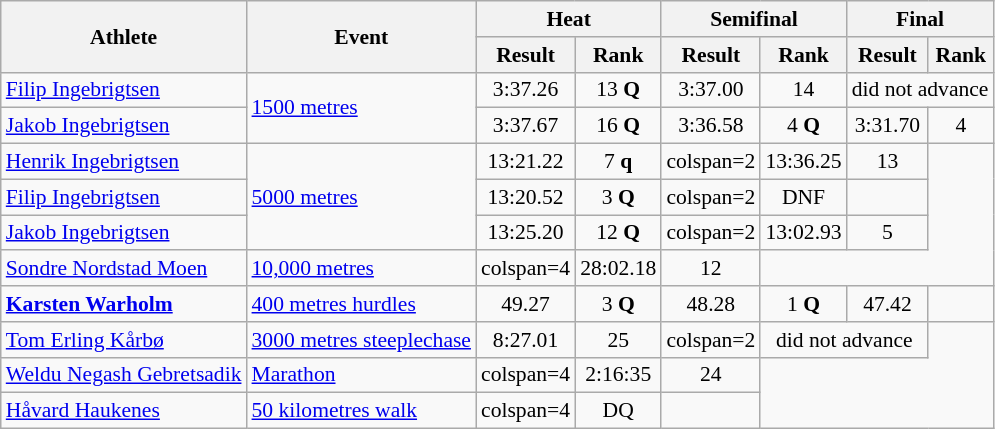<table class="wikitable"  style="font-size:90%">
<tr>
<th rowspan="2">Athlete</th>
<th rowspan="2">Event</th>
<th colspan="2">Heat</th>
<th colspan="2">Semifinal</th>
<th colspan="2">Final</th>
</tr>
<tr>
<th>Result</th>
<th>Rank</th>
<th>Result</th>
<th>Rank</th>
<th>Result</th>
<th>Rank</th>
</tr>
<tr style=text-align:center>
<td style=text-align:left><a href='#'>Filip Ingebrigtsen</a></td>
<td style=text-align:left rowspan=2><a href='#'>1500 metres</a></td>
<td>3:37.26</td>
<td>13 <strong>Q</strong></td>
<td>3:37.00</td>
<td>14</td>
<td colspan=2>did not advance</td>
</tr>
<tr style=text-align:center>
<td style=text-align:left><a href='#'>Jakob Ingebrigtsen</a></td>
<td>3:37.67</td>
<td>16 <strong>Q</strong></td>
<td>3:36.58</td>
<td>4 <strong>Q</strong></td>
<td>3:31.70</td>
<td>4</td>
</tr>
<tr style=text-align:center>
<td style=text-align:left><a href='#'>Henrik Ingebrigtsen</a></td>
<td style=text-align:left rowspan=3><a href='#'>5000 metres</a></td>
<td>13:21.22</td>
<td>7 <strong>q</strong></td>
<td>colspan=2 </td>
<td>13:36.25</td>
<td>13</td>
</tr>
<tr style=text-align:center>
<td style=text-align:left><a href='#'>Filip Ingebrigtsen</a></td>
<td>13:20.52</td>
<td>3 <strong>Q</strong></td>
<td>colspan=2 </td>
<td>DNF</td>
<td></td>
</tr>
<tr style=text-align:center>
<td style=text-align:left><a href='#'>Jakob Ingebrigtsen</a></td>
<td>13:25.20</td>
<td>12 <strong>Q</strong></td>
<td>colspan=2 </td>
<td>13:02.93</td>
<td>5</td>
</tr>
<tr style=text-align:center>
<td style=text-align:left><a href='#'>Sondre Nordstad Moen</a></td>
<td style=text-align:left><a href='#'>10,000 metres</a></td>
<td>colspan=4 </td>
<td>28:02.18</td>
<td>12</td>
</tr>
<tr style=text-align:center>
<td style=text-align:left><strong><a href='#'>Karsten Warholm</a></strong></td>
<td style=text-align:left><a href='#'>400 metres hurdles</a></td>
<td>49.27</td>
<td>3 <strong>Q</strong></td>
<td>48.28</td>
<td>1 <strong>Q</strong></td>
<td>47.42</td>
<td></td>
</tr>
<tr style=text-align:center>
<td style=text-align:left><a href='#'>Tom Erling Kårbø</a></td>
<td style=text-align:left><a href='#'>3000 metres steeplechase</a></td>
<td>8:27.01</td>
<td>25</td>
<td>colspan=2 </td>
<td colspan=2>did not advance</td>
</tr>
<tr style=text-align:center>
<td style=text-align:left><a href='#'>Weldu Negash Gebretsadik</a></td>
<td style=text-align:left><a href='#'>Marathon</a></td>
<td>colspan=4 </td>
<td>2:16:35</td>
<td>24</td>
</tr>
<tr style=text-align:center>
<td style=text-align:left><a href='#'>Håvard Haukenes</a></td>
<td style=text-align:left rowspan=1><a href='#'>50 kilometres walk</a></td>
<td>colspan=4 </td>
<td>DQ</td>
<td></td>
</tr>
</table>
